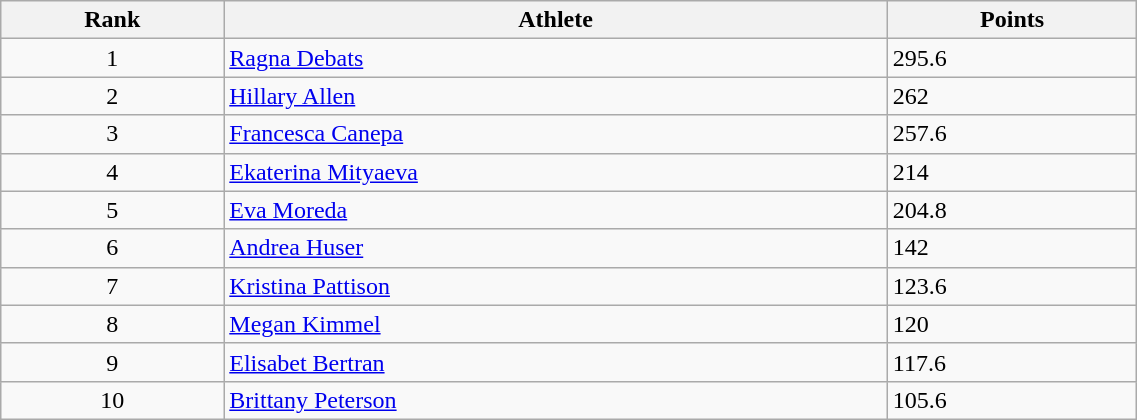<table class="wikitable" width=60% style="font-size:100%; text-align:keft;">
<tr>
<th>Rank</th>
<th>Athlete</th>
<th>Points</th>
</tr>
<tr>
<td align=center>1</td>
<td> <a href='#'>Ragna Debats</a></td>
<td>295.6</td>
</tr>
<tr>
<td align=center>2</td>
<td> <a href='#'>Hillary Allen</a></td>
<td>262</td>
</tr>
<tr>
<td align=center>3</td>
<td> <a href='#'>Francesca Canepa</a></td>
<td>257.6</td>
</tr>
<tr>
<td align=center>4</td>
<td> <a href='#'>Ekaterina Mityaeva</a></td>
<td>214</td>
</tr>
<tr>
<td align=center>5</td>
<td> <a href='#'>Eva Moreda</a></td>
<td>204.8</td>
</tr>
<tr>
<td align=center>6</td>
<td> <a href='#'>Andrea Huser</a></td>
<td>142</td>
</tr>
<tr>
<td align=center>7</td>
<td> <a href='#'>Kristina Pattison</a></td>
<td>123.6</td>
</tr>
<tr>
<td align=center>8</td>
<td> <a href='#'>Megan Kimmel</a></td>
<td>120</td>
</tr>
<tr>
<td align=center>9</td>
<td> <a href='#'>Elisabet Bertran</a></td>
<td>117.6</td>
</tr>
<tr>
<td align=center>10</td>
<td> <a href='#'>Brittany Peterson</a></td>
<td>105.6</td>
</tr>
</table>
